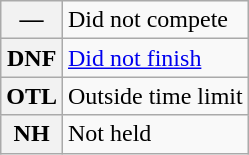<table class="wikitable">
<tr>
<th scope="row">—</th>
<td>Did not compete</td>
</tr>
<tr>
<th scope="row">DNF</th>
<td><a href='#'>Did not finish</a></td>
</tr>
<tr>
<th scope="row">OTL</th>
<td>Outside time limit</td>
</tr>
<tr>
<th scope="row">NH</th>
<td>Not held</td>
</tr>
</table>
